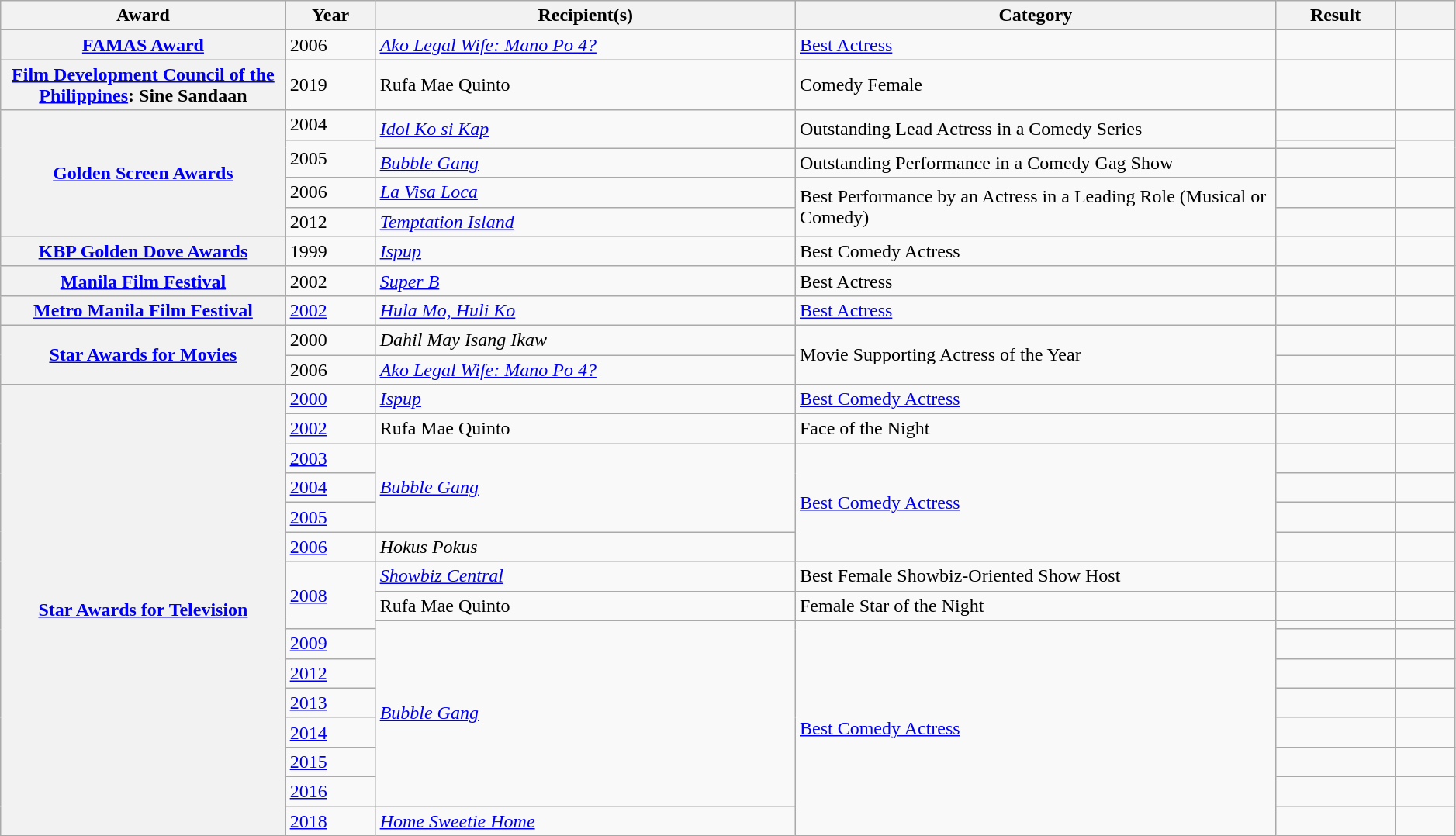<table class="wikitable sortable plainrowheaders" style="width:99%;">
<tr>
<th scope="col" style="width:19%;">Award</th>
<th scope="col" style="width:6%;">Year</th>
<th scope="col" style="width:28%;">Recipient(s)</th>
<th scope="col" style="width:32%;">Category</th>
<th scope="col" style="width:8%;">Result</th>
<th scope="col" style="width:4%;" class="unsortable"></th>
</tr>
<tr>
<th scope="rowgroup"><a href='#'>FAMAS Award</a></th>
<td>2006</td>
<td><em><a href='#'>Ako Legal Wife: Mano Po 4?</a></em></td>
<td><a href='#'>Best Actress</a></td>
<td></td>
<td></td>
</tr>
<tr>
<th scope="rowgroup"><a href='#'>Film Development Council of the Philippines</a>: Sine Sandaan</th>
<td>2019</td>
<td>Rufa Mae Quinto</td>
<td>Comedy Female</td>
<td></td>
<td></td>
</tr>
<tr>
<th scope="rowgroup" rowspan="5"><a href='#'>Golden Screen Awards</a></th>
<td>2004</td>
<td rowspan="2"><em><a href='#'>Idol Ko si Kap</a></em></td>
<td rowspan="2">Outstanding Lead Actress in a Comedy Series</td>
<td></td>
<td></td>
</tr>
<tr>
<td rowspan="2">2005</td>
<td></td>
<td rowspan="2"></td>
</tr>
<tr>
<td><em><a href='#'>Bubble Gang</a></em></td>
<td>Outstanding Performance in a Comedy Gag Show</td>
<td></td>
</tr>
<tr>
<td>2006</td>
<td><em><a href='#'>La Visa Loca</a></em></td>
<td rowspan="2">Best Performance by an Actress in a Leading Role (Musical or Comedy)</td>
<td></td>
<td></td>
</tr>
<tr>
<td>2012</td>
<td><em><a href='#'>Temptation Island</a></em></td>
<td></td>
<td></td>
</tr>
<tr>
<th scope="rowgroup"><a href='#'>KBP Golden Dove Awards</a></th>
<td>1999</td>
<td><em><a href='#'>Ispup</a></em></td>
<td>Best Comedy Actress</td>
<td></td>
<td></td>
</tr>
<tr>
<th scope="rowgroup"><a href='#'>Manila Film Festival</a></th>
<td>2002</td>
<td><em><a href='#'>Super B</a></em></td>
<td>Best Actress</td>
<td></td>
<td></td>
</tr>
<tr>
<th scope="rowgroup"><a href='#'>Metro Manila Film Festival</a></th>
<td><a href='#'>2002</a></td>
<td><em><a href='#'>Hula Mo, Huli Ko</a></em></td>
<td><a href='#'>Best Actress</a></td>
<td></td>
<td></td>
</tr>
<tr>
<th scope="rowgroup" rowspan="2"><a href='#'>Star Awards for Movies</a></th>
<td>2000</td>
<td><em>Dahil May Isang Ikaw</em></td>
<td rowspan="2">Movie Supporting Actress of the Year</td>
<td></td>
<td></td>
</tr>
<tr>
<td>2006</td>
<td><em><a href='#'>Ako Legal Wife: Mano Po 4?</a></em></td>
<td></td>
<td></td>
</tr>
<tr>
<th scope="rowgroup" rowspan="16"><a href='#'>Star Awards for Television</a></th>
<td><a href='#'>2000</a></td>
<td><em><a href='#'>Ispup</a></em></td>
<td><a href='#'>Best Comedy Actress</a></td>
<td></td>
<td></td>
</tr>
<tr>
<td><a href='#'>2002</a></td>
<td>Rufa Mae Quinto</td>
<td>Face of the Night</td>
<td></td>
<td></td>
</tr>
<tr>
<td><a href='#'>2003</a></td>
<td rowspan="3"><em><a href='#'>Bubble Gang</a></em></td>
<td rowspan="4"><a href='#'>Best Comedy Actress</a></td>
<td></td>
<td></td>
</tr>
<tr>
<td><a href='#'>2004</a></td>
<td></td>
<td></td>
</tr>
<tr>
<td><a href='#'>2005</a></td>
<td></td>
<td></td>
</tr>
<tr>
<td><a href='#'>2006</a></td>
<td><em>Hokus Pokus</em></td>
<td></td>
<td></td>
</tr>
<tr>
<td rowspan="3"><a href='#'>2008</a></td>
<td><em><a href='#'>Showbiz Central</a></em></td>
<td>Best Female Showbiz-Oriented Show Host</td>
<td></td>
<td></td>
</tr>
<tr>
<td>Rufa Mae Quinto</td>
<td>Female Star of the Night</td>
<td></td>
<td></td>
</tr>
<tr>
<td rowspan="7"><em><a href='#'>Bubble Gang</a></em></td>
<td rowspan="8"><a href='#'>Best Comedy Actress</a></td>
<td></td>
<td></td>
</tr>
<tr>
<td><a href='#'>2009</a></td>
<td></td>
<td></td>
</tr>
<tr>
<td><a href='#'>2012</a></td>
<td></td>
<td></td>
</tr>
<tr>
<td><a href='#'>2013</a></td>
<td></td>
<td></td>
</tr>
<tr>
<td><a href='#'>2014</a></td>
<td></td>
<td></td>
</tr>
<tr>
<td><a href='#'>2015</a></td>
<td></td>
<td></td>
</tr>
<tr>
<td><a href='#'>2016</a></td>
<td></td>
<td></td>
</tr>
<tr>
<td><a href='#'>2018</a></td>
<td><em><a href='#'>Home Sweetie Home</a></em></td>
<td></td>
<td></td>
</tr>
</table>
